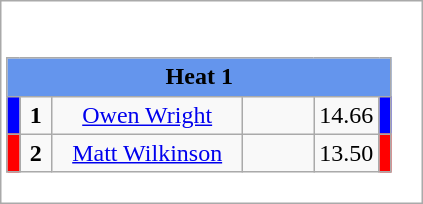<table class="wikitable" style="background:#fff;">
<tr>
<td><div><br><table class="wikitable">
<tr>
<td colspan="6"  style="text-align:center; background:#6495ed;"><strong>Heat 1</strong></td>
</tr>
<tr>
<td style="width:01px; background: #00f;"></td>
<td style="width:14px; text-align:center;"><strong>1</strong></td>
<td style="width:120px; text-align:center;"><a href='#'>Owen Wright</a></td>
<td style="width:40px; text-align:center;"></td>
<td style="width:20px; text-align:center;">14.66</td>
<td style="width:01px; background: #00f;"></td>
</tr>
<tr>
<td style="width:01px; background: #f00;"></td>
<td style="width:14px; text-align:center;"><strong>2</strong></td>
<td style="width:120px; text-align:center;"><a href='#'>Matt Wilkinson</a></td>
<td style="width:40px; text-align:center;"></td>
<td style="width:20px; text-align:center;">13.50</td>
<td style="width:01px; background: #f00;"></td>
</tr>
</table>
</div></td>
</tr>
</table>
